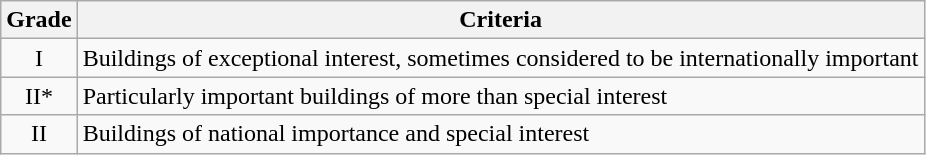<table class="wikitable">
<tr>
<th>Grade</th>
<th>Criteria</th>
</tr>
<tr>
<td align="center" >I</td>
<td>Buildings of exceptional interest, sometimes considered to be internationally important</td>
</tr>
<tr>
<td align="center" >II*</td>
<td>Particularly important buildings of more than special interest</td>
</tr>
<tr>
<td align="center" >II</td>
<td>Buildings of national importance and special interest</td>
</tr>
</table>
